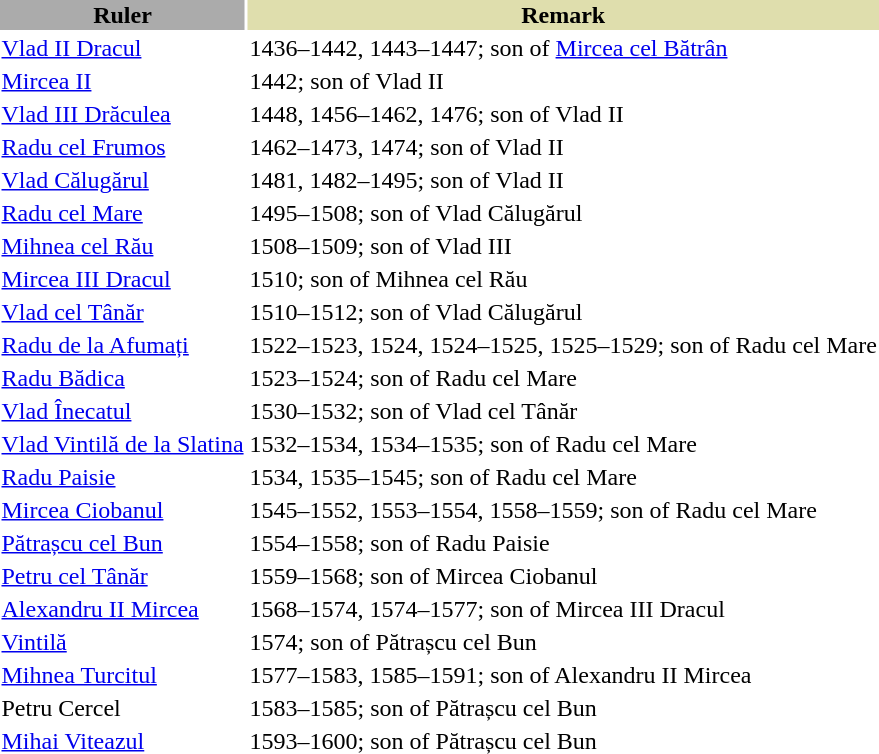<table border=0>
<tr>
<th style=background:#ababab;>Ruler</th>
<th style=background:#dfdead;>Remark</th>
</tr>
<tr>
<td><a href='#'>Vlad II Dracul</a></td>
<td>1436–1442, 1443–1447; son of <a href='#'>Mircea cel Bătrân</a></td>
</tr>
<tr>
<td><a href='#'>Mircea II</a></td>
<td>1442; son of Vlad II</td>
</tr>
<tr>
<td><a href='#'>Vlad III Drăculea</a></td>
<td>1448, 1456–1462, 1476; son of Vlad II</td>
</tr>
<tr>
<td><a href='#'>Radu cel Frumos</a></td>
<td>1462–1473, 1474; son of Vlad II</td>
</tr>
<tr>
<td><a href='#'>Vlad Călugărul</a></td>
<td>1481, 1482–1495; son of Vlad II</td>
</tr>
<tr>
<td><a href='#'>Radu cel Mare</a></td>
<td>1495–1508; son of Vlad Călugărul</td>
</tr>
<tr>
<td><a href='#'>Mihnea cel Rău</a></td>
<td>1508–1509; son of Vlad III</td>
</tr>
<tr>
<td><a href='#'>Mircea III Dracul</a></td>
<td>1510; son of Mihnea cel Rău</td>
</tr>
<tr>
<td><a href='#'>Vlad cel Tânăr</a></td>
<td>1510–1512; son of Vlad Călugărul</td>
</tr>
<tr>
<td><a href='#'>Radu de la Afumați</a></td>
<td>1522–1523, 1524, 1524–1525, 1525–1529; son of Radu cel Mare</td>
</tr>
<tr>
<td><a href='#'>Radu Bădica</a></td>
<td>1523–1524; son of Radu cel Mare</td>
</tr>
<tr>
<td><a href='#'>Vlad Înecatul</a></td>
<td>1530–1532; son of Vlad cel Tânăr</td>
</tr>
<tr>
<td><a href='#'>Vlad Vintilă de la Slatina</a></td>
<td>1532–1534, 1534–1535; son of Radu cel Mare</td>
</tr>
<tr>
<td><a href='#'>Radu Paisie</a></td>
<td>1534, 1535–1545; son of Radu cel Mare</td>
</tr>
<tr>
<td><a href='#'>Mircea Ciobanul</a></td>
<td>1545–1552, 1553–1554, 1558–1559; son of Radu cel Mare</td>
</tr>
<tr>
<td><a href='#'>Pătrașcu cel Bun</a></td>
<td>1554–1558; son of Radu Paisie</td>
</tr>
<tr>
<td><a href='#'>Petru cel Tânăr</a></td>
<td>1559–1568; son of Mircea Ciobanul</td>
</tr>
<tr>
<td><a href='#'>Alexandru II Mircea</a></td>
<td>1568–1574, 1574–1577; son of Mircea III Dracul</td>
</tr>
<tr>
<td><a href='#'>Vintilă</a></td>
<td>1574; son of Pătrașcu cel Bun</td>
</tr>
<tr>
<td><a href='#'>Mihnea Turcitul</a></td>
<td>1577–1583, 1585–1591; son of Alexandru II Mircea</td>
</tr>
<tr>
<td>Petru Cercel</td>
<td>1583–1585; son of Pătrașcu cel Bun</td>
</tr>
<tr>
<td><a href='#'>Mihai Viteazul</a></td>
<td>1593–1600; son of Pătrașcu cel Bun</td>
</tr>
<tr>
</tr>
</table>
